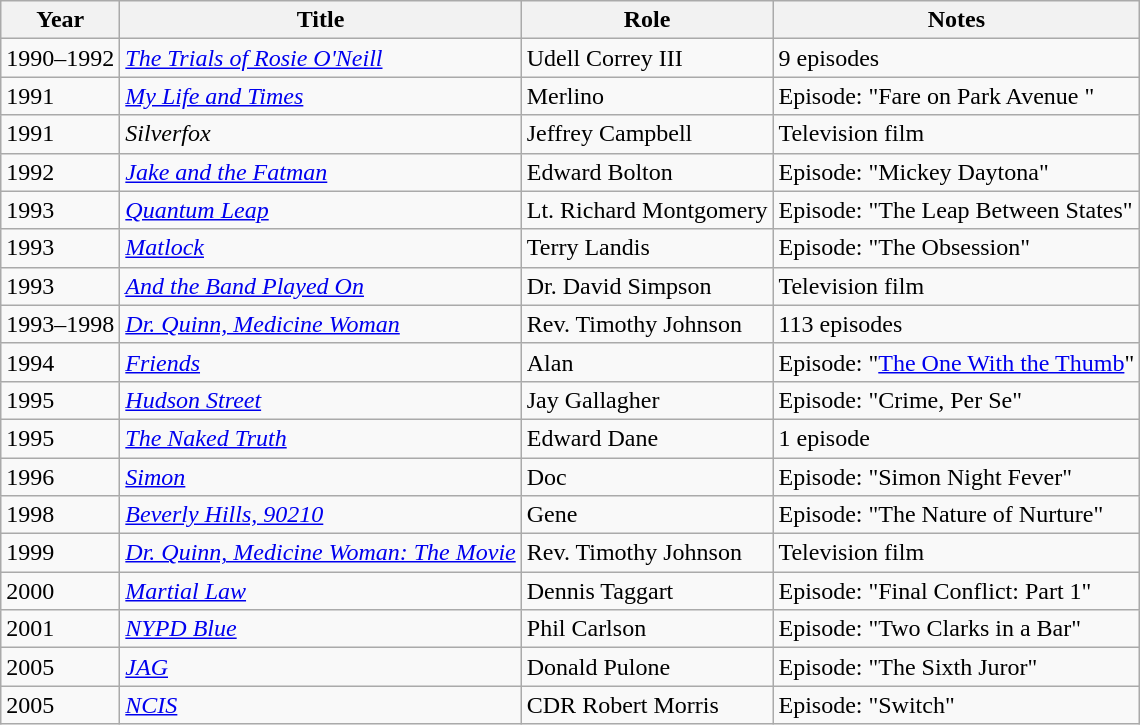<table class="wikitable sortable">
<tr>
<th>Year</th>
<th>Title</th>
<th>Role</th>
<th>Notes</th>
</tr>
<tr>
<td>1990–1992</td>
<td><em><a href='#'>The Trials of Rosie O'Neill</a></em></td>
<td>Udell Correy III</td>
<td>9 episodes</td>
</tr>
<tr>
<td>1991</td>
<td><em><a href='#'>My Life and Times</a></em></td>
<td>Merlino</td>
<td>Episode: "Fare on Park Avenue "</td>
</tr>
<tr>
<td>1991</td>
<td><em>Silverfox</em></td>
<td>Jeffrey Campbell</td>
<td>Television film</td>
</tr>
<tr>
<td>1992</td>
<td><em><a href='#'>Jake and the Fatman</a></em></td>
<td>Edward Bolton</td>
<td>Episode: "Mickey Daytona"</td>
</tr>
<tr>
<td>1993</td>
<td><em><a href='#'>Quantum Leap</a></em></td>
<td>Lt. Richard Montgomery</td>
<td>Episode: "The Leap Between States"</td>
</tr>
<tr>
<td>1993</td>
<td><a href='#'><em>Matlock</em></a></td>
<td>Terry Landis</td>
<td>Episode: "The Obsession"</td>
</tr>
<tr>
<td>1993</td>
<td><a href='#'><em>And the Band Played On</em></a></td>
<td>Dr. David Simpson</td>
<td>Television film</td>
</tr>
<tr>
<td>1993–1998</td>
<td><em><a href='#'>Dr. Quinn, Medicine Woman</a></em></td>
<td>Rev. Timothy Johnson</td>
<td>113 episodes</td>
</tr>
<tr>
<td>1994</td>
<td><em><a href='#'>Friends</a></em></td>
<td>Alan</td>
<td>Episode: "<a href='#'>The One With the Thumb</a>"</td>
</tr>
<tr>
<td>1995</td>
<td><a href='#'><em>Hudson Street</em></a></td>
<td>Jay Gallagher</td>
<td>Episode: "Crime, Per Se"</td>
</tr>
<tr>
<td>1995</td>
<td><a href='#'><em>The Naked Truth</em></a></td>
<td>Edward Dane</td>
<td>1 episode</td>
</tr>
<tr>
<td>1996</td>
<td><a href='#'><em>Simon</em></a></td>
<td>Doc</td>
<td>Episode: "Simon Night Fever"</td>
</tr>
<tr>
<td>1998</td>
<td><em><a href='#'>Beverly Hills, 90210</a></em></td>
<td>Gene</td>
<td>Episode: "The Nature of Nurture"</td>
</tr>
<tr>
<td>1999</td>
<td><em><a href='#'>Dr. Quinn, Medicine Woman: The Movie</a></em></td>
<td>Rev. Timothy Johnson</td>
<td>Television film</td>
</tr>
<tr>
<td>2000</td>
<td><a href='#'><em>Martial Law</em></a></td>
<td>Dennis Taggart</td>
<td>Episode: "Final Conflict: Part 1"</td>
</tr>
<tr>
<td>2001</td>
<td><em><a href='#'>NYPD Blue</a></em></td>
<td>Phil Carlson</td>
<td>Episode: "Two Clarks in a Bar"</td>
</tr>
<tr>
<td>2005</td>
<td><a href='#'><em>JAG</em></a></td>
<td>Donald Pulone</td>
<td>Episode: "The Sixth Juror"</td>
</tr>
<tr>
<td>2005</td>
<td><a href='#'><em>NCIS</em></a></td>
<td>CDR Robert Morris</td>
<td>Episode: "Switch"</td>
</tr>
</table>
